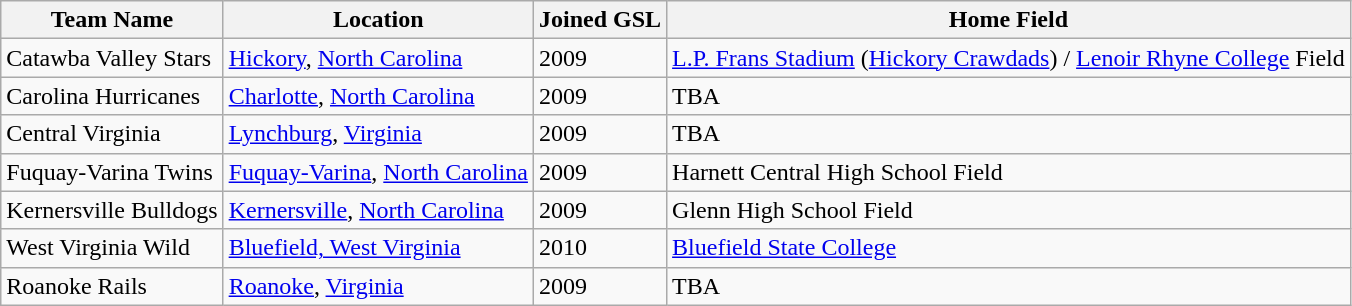<table class="wikitable">
<tr>
<th>Team Name</th>
<th>Location</th>
<th>Joined GSL</th>
<th>Home Field</th>
</tr>
<tr>
<td>Catawba Valley Stars </td>
<td><a href='#'>Hickory</a>, <a href='#'>North Carolina</a></td>
<td>2009</td>
<td><a href='#'>L.P. Frans Stadium</a> (<a href='#'>Hickory Crawdads</a>) / <a href='#'>Lenoir Rhyne College</a> Field</td>
</tr>
<tr>
<td>Carolina Hurricanes</td>
<td><a href='#'>Charlotte</a>, <a href='#'>North Carolina</a></td>
<td>2009</td>
<td>TBA</td>
</tr>
<tr>
<td>Central Virginia</td>
<td><a href='#'>Lynchburg</a>, <a href='#'>Virginia</a></td>
<td>2009</td>
<td>TBA</td>
</tr>
<tr>
<td>Fuquay-Varina Twins </td>
<td><a href='#'>Fuquay-Varina</a>, <a href='#'>North Carolina</a></td>
<td>2009</td>
<td>Harnett Central High School Field</td>
</tr>
<tr>
<td>Kernersville Bulldogs </td>
<td><a href='#'>Kernersville</a>, <a href='#'>North Carolina</a></td>
<td>2009</td>
<td>Glenn High School Field</td>
</tr>
<tr>
<td>West Virginia Wild </td>
<td><a href='#'>Bluefield, West Virginia</a></td>
<td>2010</td>
<td><a href='#'>Bluefield State College</a></td>
</tr>
<tr>
<td>Roanoke Rails</td>
<td><a href='#'>Roanoke</a>, <a href='#'>Virginia</a></td>
<td>2009</td>
<td>TBA</td>
</tr>
</table>
